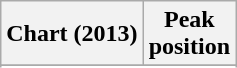<table class="wikitable sortable">
<tr>
<th>Chart (2013)</th>
<th>Peak<br>position</th>
</tr>
<tr>
</tr>
<tr>
</tr>
<tr>
</tr>
</table>
